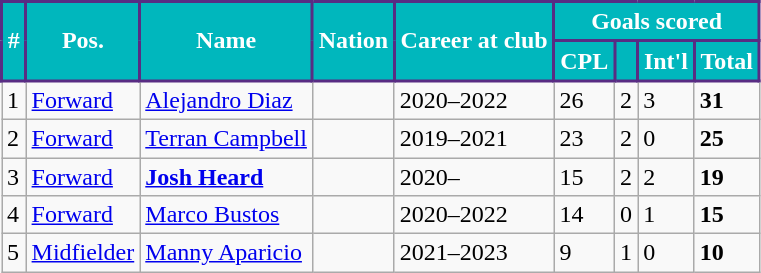<table class="wikitable">
<tr>
<th rowspan="2" style="background:#00b7bd; color:#fff; border:2px solid #582c83;">#</th>
<th rowspan="2" style="background:#00b7bd; color:#fff; border:2px solid #582c83;">Pos.</th>
<th rowspan="2" style="background:#00b7bd; color:#fff; border:2px solid #582c83;">Name</th>
<th rowspan="2" style="background:#00b7bd; color:#fff; border:2px solid #582c83;">Nation</th>
<th rowspan="2" style="background:#00b7bd; color:#fff; border:2px solid #582c83;">Career at club</th>
<th colspan="4" style="background:#00b7bd; color:#fff; border:2px solid #582c83;">Goals scored</th>
</tr>
<tr>
<th style="background:#00b7bd; color:#fff; border:2px solid #582c83;">CPL</th>
<th style="background:#00b7bd; color:#fff; border:2px solid #582c83;"></th>
<th style="background:#00b7bd; color:#fff; border:2px solid #582c83;">Int'l</th>
<th style="background:#00b7bd; color:#fff; border:2px solid #582c83;">Total</th>
</tr>
<tr>
<td>1</td>
<td><a href='#'>Forward</a></td>
<td><a href='#'>Alejandro Diaz</a></td>
<td></td>
<td>2020–2022</td>
<td>26</td>
<td>2</td>
<td>3</td>
<td><strong>31</strong></td>
</tr>
<tr>
<td>2</td>
<td><a href='#'>Forward</a></td>
<td><a href='#'>Terran Campbell</a></td>
<td></td>
<td>2019–2021</td>
<td>23</td>
<td>2</td>
<td>0</td>
<td><strong>25</strong></td>
</tr>
<tr>
<td>3</td>
<td><a href='#'>Forward</a></td>
<td><strong><a href='#'>Josh Heard</a></strong></td>
<td></td>
<td>2020–</td>
<td>15</td>
<td>2</td>
<td>2</td>
<td><strong>19</strong></td>
</tr>
<tr>
<td>4</td>
<td><a href='#'>Forward</a></td>
<td><a href='#'>Marco Bustos</a></td>
<td></td>
<td>2020–2022</td>
<td>14</td>
<td>0</td>
<td>1</td>
<td><strong>15</strong></td>
</tr>
<tr>
<td>5</td>
<td><a href='#'>Midfielder</a></td>
<td><a href='#'>Manny Aparicio</a></td>
<td></td>
<td>2021–2023</td>
<td>9</td>
<td>1</td>
<td>0</td>
<td><strong>10</strong></td>
</tr>
</table>
